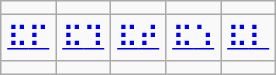<table class="wikitable noresize nowrap" style="text-align: center; font-size: larger;">
<tr>
<td></td>
<td></td>
<td></td>
<td></td>
<td></td>
</tr>
<tr>
<td><a href='#'>⠯</a><a href='#'>⠏</a></td>
<td><a href='#'>⠯</a><a href='#'>⠹</a></td>
<td><a href='#'>⠯</a><a href='#'>⠞</a></td>
<td><a href='#'>⠯</a><a href='#'>⠱</a></td>
<td><a href='#'>⠯</a><a href='#'>⠇</a></td>
</tr>
<tr>
<td></td>
<td></td>
<td></td>
<td></td>
<td></td>
</tr>
</table>
